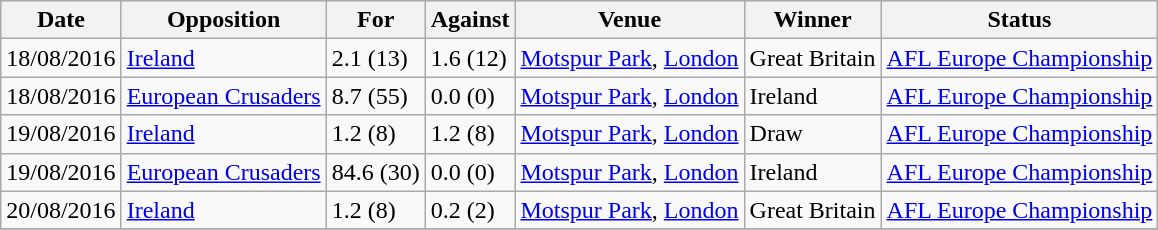<table class="wikitable sortable">
<tr>
<th>Date</th>
<th>Opposition</th>
<th>For</th>
<th>Against</th>
<th>Venue</th>
<th>Winner</th>
<th>Status</th>
</tr>
<tr>
<td>18/08/2016</td>
<td><a href='#'>Ireland</a> </td>
<td>2.1 (13)</td>
<td>1.6 (12)</td>
<td><a href='#'>Motspur Park</a>, <a href='#'>London</a></td>
<td>Great Britain</td>
<td><a href='#'>AFL Europe Championship</a></td>
</tr>
<tr>
<td>18/08/2016</td>
<td><a href='#'>European Crusaders</a> </td>
<td>8.7 (55)</td>
<td>0.0 (0)</td>
<td><a href='#'>Motspur Park</a>, <a href='#'>London</a></td>
<td>Ireland</td>
<td><a href='#'>AFL Europe Championship</a></td>
</tr>
<tr>
<td>19/08/2016</td>
<td><a href='#'>Ireland</a> </td>
<td>1.2 (8)</td>
<td>1.2 (8)</td>
<td><a href='#'>Motspur Park</a>, <a href='#'>London</a></td>
<td>Draw</td>
<td><a href='#'>AFL Europe Championship</a></td>
</tr>
<tr>
<td>19/08/2016</td>
<td><a href='#'>European Crusaders</a> </td>
<td>84.6 (30)</td>
<td>0.0 (0)</td>
<td><a href='#'>Motspur Park</a>, <a href='#'>London</a></td>
<td>Ireland</td>
<td><a href='#'>AFL Europe Championship</a></td>
</tr>
<tr>
<td>20/08/2016</td>
<td><a href='#'>Ireland</a> </td>
<td>1.2 (8)</td>
<td>0.2 (2)</td>
<td><a href='#'>Motspur Park</a>, <a href='#'>London</a></td>
<td>Great Britain</td>
<td><a href='#'>AFL Europe Championship</a></td>
</tr>
<tr>
</tr>
</table>
